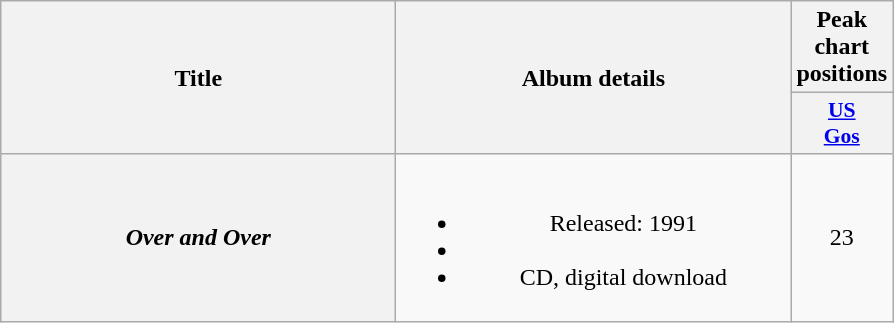<table class="wikitable plainrowheaders" style="text-align:center;">
<tr>
<th scope="col" rowspan="2" style="width:16em;">Title</th>
<th scope="col" rowspan="2" style="width:16em;">Album details</th>
<th scope="col" colspan="1">Peak chart positions</th>
</tr>
<tr>
<th style="width:3em; font-size:90%"><a href='#'>US<br>Gos</a></th>
</tr>
<tr>
<th scope="row"><em>Over and Over</em></th>
<td><br><ul><li>Released: 1991</li><li></li><li>CD, digital download</li></ul></td>
<td>23</td>
</tr>
</table>
